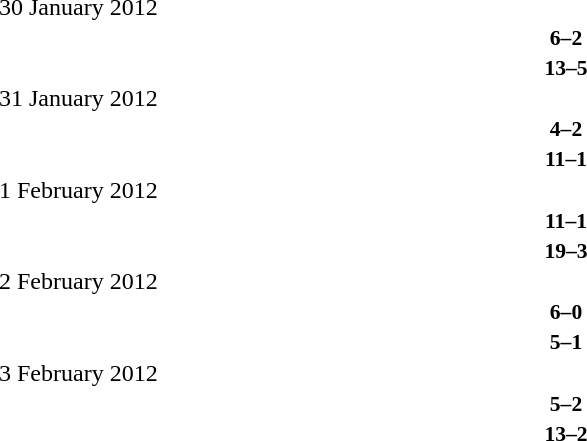<table width=100% cellspacing=1>
<tr>
<th width=25%></th>
<th width=10%></th>
<th></th>
</tr>
<tr>
<td>30 January 2012</td>
</tr>
<tr style=font-size:90%>
<td align=right><strong></strong></td>
<td align=center><strong>6–2</strong></td>
<td><strong></strong></td>
</tr>
<tr style=font-size:90%>
<td align=right><strong></strong></td>
<td align=center><strong>13–5</strong></td>
<td><strong></strong></td>
</tr>
<tr>
<td>31 January 2012</td>
</tr>
<tr style=font-size:90%>
<td align=right><strong></strong></td>
<td align=center><strong>4–2</strong></td>
<td><strong></strong></td>
</tr>
<tr style=font-size:90%>
<td align=right><strong></strong></td>
<td align=center><strong>11–1</strong></td>
<td><strong></strong></td>
</tr>
<tr>
<td>1 February 2012</td>
</tr>
<tr style=font-size:90%>
<td align=right><strong></strong></td>
<td align=center><strong>11–1</strong></td>
<td><strong></strong></td>
</tr>
<tr style=font-size:90%>
<td align=right><strong></strong></td>
<td align=center><strong>19–3</strong></td>
<td><strong></strong></td>
</tr>
<tr>
<td>2 February 2012</td>
</tr>
<tr style=font-size:90%>
<td align=right><strong></strong></td>
<td align=center><strong>6–0</strong></td>
<td><strong></strong></td>
</tr>
<tr style=font-size:90%>
<td align=right><strong></strong></td>
<td align=center><strong>5–1</strong></td>
<td><strong></strong></td>
</tr>
<tr>
<td>3 February 2012</td>
</tr>
<tr style=font-size:90%>
<td align=right><strong></strong></td>
<td align=center><strong>5–2</strong></td>
<td><strong></strong></td>
</tr>
<tr style=font-size:90%>
<td align=right><strong></strong></td>
<td align=center><strong>13–2</strong></td>
<td><strong></strong></td>
</tr>
</table>
